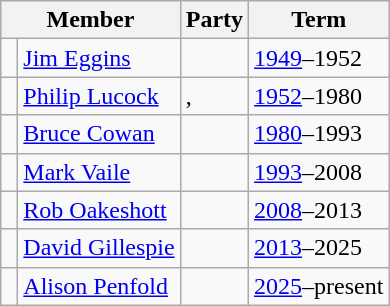<table class="wikitable">
<tr>
<th colspan="2">Member</th>
<th>Party</th>
<th>Term</th>
</tr>
<tr>
<td> </td>
<td><a href='#'>Jim Eggins</a></td>
<td></td>
<td><a href='#'>1949</a>–1952</td>
</tr>
<tr>
<td> </td>
<td><a href='#'>Philip Lucock</a></td>
<td>, </td>
<td><a href='#'>1952</a>–1980</td>
</tr>
<tr>
<td> </td>
<td><a href='#'>Bruce Cowan</a></td>
<td></td>
<td><a href='#'>1980</a>–1993</td>
</tr>
<tr>
<td> </td>
<td><a href='#'>Mark Vaile</a></td>
<td></td>
<td><a href='#'>1993</a>–2008</td>
</tr>
<tr>
<td> </td>
<td><a href='#'>Rob Oakeshott</a></td>
<td></td>
<td><a href='#'>2008</a>–2013</td>
</tr>
<tr>
<td> </td>
<td><a href='#'>David Gillespie</a></td>
<td></td>
<td><a href='#'>2013</a>–2025</td>
</tr>
<tr>
<td> </td>
<td><a href='#'>Alison Penfold</a></td>
<td></td>
<td><a href='#'>2025</a>–present</td>
</tr>
</table>
